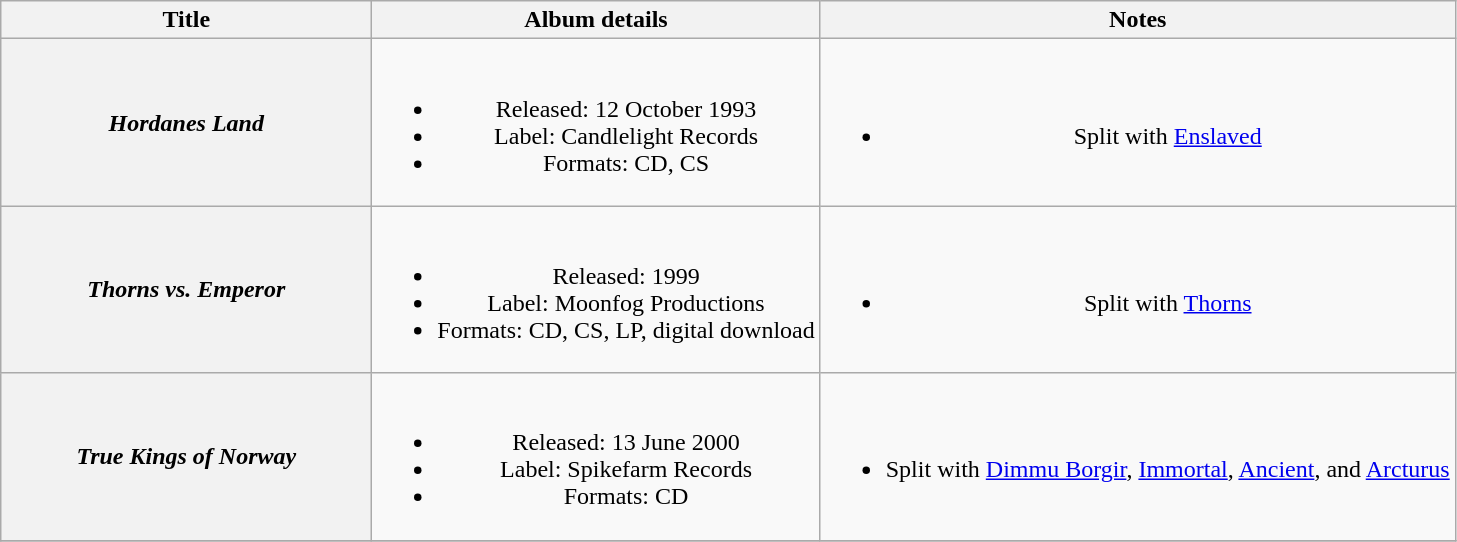<table class="wikitable plainrowheaders" style="text-align:center;">
<tr>
<th scope="col" style="width:15em;">Title</th>
<th scope="col">Album details</th>
<th scope="col">Notes</th>
</tr>
<tr>
<th scope="row"><strong><em>Hordanes Land</em></strong></th>
<td><br><ul><li>Released: 12 October 1993</li><li>Label: Candlelight Records</li><li>Formats: CD, CS</li></ul></td>
<td><br><ul><li>Split with <a href='#'>Enslaved</a></li></ul></td>
</tr>
<tr>
<th scope="row"><strong><em>Thorns vs. Emperor</em></strong></th>
<td><br><ul><li>Released: 1999</li><li>Label: Moonfog Productions</li><li>Formats: CD, CS, LP, digital download</li></ul></td>
<td><br><ul><li>Split with <a href='#'>Thorns</a></li></ul></td>
</tr>
<tr>
<th scope="row"><strong><em>True Kings of Norway</em></strong></th>
<td><br><ul><li>Released: 13 June 2000</li><li>Label: Spikefarm Records</li><li>Formats: CD</li></ul></td>
<td><br><ul><li>Split with <a href='#'>Dimmu Borgir</a>, <a href='#'>Immortal</a>, <a href='#'>Ancient</a>, and <a href='#'>Arcturus</a></li></ul></td>
</tr>
<tr>
</tr>
</table>
